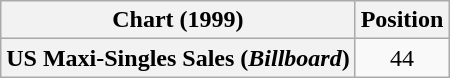<table class="wikitable plainrowheaders" style="text-align:center">
<tr>
<th scope="col">Chart (1999)</th>
<th scope="col">Position</th>
</tr>
<tr>
<th scope="row">US Maxi-Singles Sales (<em>Billboard</em>)</th>
<td>44</td>
</tr>
</table>
